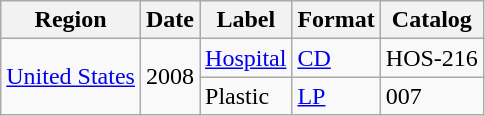<table class="wikitable">
<tr>
<th>Region</th>
<th>Date</th>
<th>Label</th>
<th>Format</th>
<th>Catalog</th>
</tr>
<tr>
<td rowspan="2"><a href='#'>United States</a></td>
<td rowspan="2">2008</td>
<td><a href='#'>Hospital</a></td>
<td><a href='#'>CD</a></td>
<td>HOS-216</td>
</tr>
<tr>
<td>Plastic</td>
<td><a href='#'>LP</a></td>
<td>007</td>
</tr>
</table>
